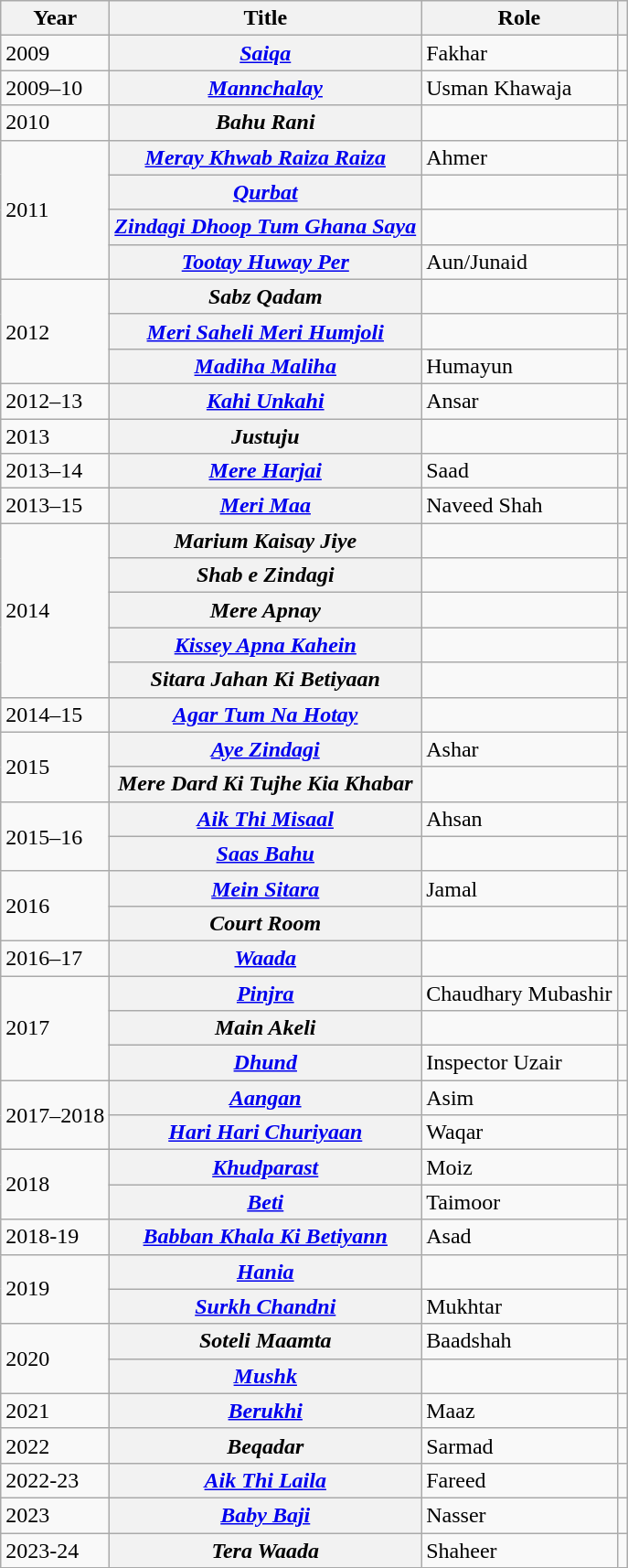<table Class="wikitable plainrowheaders">
<tr>
<th scope="col">Year</th>
<th scope="col">Title</th>
<th scope="col">Role</th>
<th></th>
</tr>
<tr>
<td>2009</td>
<th scope="row"><em><a href='#'>Saiqa</a></em></th>
<td>Fakhar</td>
<td></td>
</tr>
<tr>
<td>2009–10</td>
<th scope="row"><em><a href='#'>Mannchalay</a></em></th>
<td>Usman Khawaja</td>
<td></td>
</tr>
<tr>
<td>2010</td>
<th scope="row"><em>Bahu Rani</em></th>
<td></td>
<td></td>
</tr>
<tr>
<td rowspan="4">2011</td>
<th scope="row"><em><a href='#'>Meray Khwab Raiza Raiza</a></em></th>
<td>Ahmer</td>
<td></td>
</tr>
<tr>
<th scope="row"><em><a href='#'>Qurbat</a></em></th>
<td></td>
<td></td>
</tr>
<tr>
<th scope="row"><em><a href='#'>Zindagi Dhoop Tum Ghana Saya</a></em></th>
<td></td>
<td></td>
</tr>
<tr>
<th scope="row"><em><a href='#'>Tootay Huway Per</a></em></th>
<td>Aun/Junaid</td>
<td></td>
</tr>
<tr>
<td rowspan="3">2012</td>
<th scope="row"><em>Sabz Qadam</em></th>
<td></td>
<td></td>
</tr>
<tr>
<th scope="row"><em><a href='#'>Meri Saheli Meri Humjoli</a></em></th>
<td></td>
<td></td>
</tr>
<tr>
<th scope="row"><em><a href='#'>Madiha Maliha</a></em></th>
<td>Humayun</td>
<td></td>
</tr>
<tr>
<td>2012–13</td>
<th scope="row"><em><a href='#'>Kahi Unkahi</a></em></th>
<td>Ansar</td>
<td></td>
</tr>
<tr>
<td>2013</td>
<th scope="row"><em>Justuju</em></th>
<td></td>
<td></td>
</tr>
<tr>
<td>2013–14</td>
<th scope="row"><em><a href='#'>Mere Harjai</a></em></th>
<td>Saad</td>
<td></td>
</tr>
<tr>
<td>2013–15</td>
<th scope="row"><em><a href='#'>Meri Maa</a></em></th>
<td>Naveed Shah</td>
<td></td>
</tr>
<tr>
<td rowspan="5">2014</td>
<th scope="row"><em>Marium Kaisay Jiye</em></th>
<td></td>
<td></td>
</tr>
<tr>
<th scope="row"><em>Shab e Zindagi</em></th>
<td></td>
<td></td>
</tr>
<tr>
<th scope="row"><em>Mere Apnay</em></th>
<td></td>
<td></td>
</tr>
<tr>
<th scope="row"><em><a href='#'>Kissey Apna Kahein</a></em></th>
<td></td>
<td></td>
</tr>
<tr>
<th scope="row"><em>Sitara Jahan Ki Betiyaan</em></th>
<td></td>
<td></td>
</tr>
<tr>
<td>2014–15</td>
<th scope="row"><em><a href='#'>Agar Tum Na Hotay</a></em></th>
<td></td>
<td></td>
</tr>
<tr>
<td rowspan="2">2015</td>
<th scope="row"><em><a href='#'>Aye Zindagi</a></em></th>
<td>Ashar</td>
<td></td>
</tr>
<tr>
<th scope="row"><em>Mere Dard Ki Tujhe Kia Khabar</em></th>
<td></td>
<td></td>
</tr>
<tr>
<td rowspan="2">2015–16</td>
<th scope="row"><em><a href='#'>Aik Thi Misaal</a></em></th>
<td>Ahsan</td>
<td></td>
</tr>
<tr>
<th scope="row"><em><a href='#'>Saas Bahu</a></em></th>
<td></td>
<td></td>
</tr>
<tr>
<td rowspan="2">2016</td>
<th scope="row"><em><a href='#'>Mein Sitara</a></em></th>
<td>Jamal</td>
<td></td>
</tr>
<tr>
<th scope="row"><em>Court Room</em></th>
<td></td>
<td></td>
</tr>
<tr>
<td>2016–17</td>
<th scope="row"><em><a href='#'>Waada</a></em></th>
<td></td>
<td></td>
</tr>
<tr>
<td rowspan="3">2017</td>
<th scope="row"><em><a href='#'>Pinjra</a></em></th>
<td>Chaudhary Mubashir</td>
<td></td>
</tr>
<tr>
<th scope="row"><em>Main Akeli</em></th>
<td></td>
<td></td>
</tr>
<tr>
<th scope="row"><em><a href='#'>Dhund</a></em></th>
<td>Inspector Uzair</td>
<td></td>
</tr>
<tr>
<td Rowspan=2>2017–2018</td>
<th scope="row"><em><a href='#'>Aangan</a></em></th>
<td>Asim</td>
<td></td>
</tr>
<tr>
<th scope="row"><em><a href='#'>Hari Hari Churiyaan</a></em></th>
<td>Waqar</td>
<td></td>
</tr>
<tr>
<td rowspan="2">2018</td>
<th scope="row"><em><a href='#'>Khudparast</a></em></th>
<td>Moiz</td>
<td></td>
</tr>
<tr>
<th scope="row"><em><a href='#'>Beti</a></em></th>
<td>Taimoor</td>
<td></td>
</tr>
<tr>
<td>2018-19</td>
<th scope="row"><em><a href='#'>Babban Khala Ki Betiyann</a></em></th>
<td>Asad</td>
<td></td>
</tr>
<tr>
<td rowspan="2">2019</td>
<th scope="row"><em><a href='#'>Hania</a></em></th>
<td></td>
<td></td>
</tr>
<tr>
<th scope="row"><em><a href='#'>Surkh Chandni</a></em></th>
<td>Mukhtar</td>
<td></td>
</tr>
<tr>
<td rowspan="2">2020</td>
<th scope="row"><em>Soteli Maamta</em></th>
<td>Baadshah</td>
<td></td>
</tr>
<tr>
<th scope="row"><em><a href='#'>Mushk</a></em></th>
<td></td>
<td></td>
</tr>
<tr>
<td>2021</td>
<th scope="row"><em><a href='#'>Berukhi</a></em></th>
<td>Maaz</td>
<td></td>
</tr>
<tr>
<td>2022</td>
<th scope="row"><em>Beqadar</em></th>
<td>Sarmad</td>
<td></td>
</tr>
<tr>
<td>2022-23</td>
<th scope="row"><em><a href='#'>Aik Thi Laila</a></em></th>
<td>Fareed</td>
<td></td>
</tr>
<tr>
<td>2023</td>
<th scope="row"><em><a href='#'>Baby Baji</a></em></th>
<td>Nasser</td>
<td></td>
</tr>
<tr>
<td>2023-24</td>
<th scope="row"><em>Tera Waada</em></th>
<td>Shaheer</td>
<td></td>
</tr>
</table>
